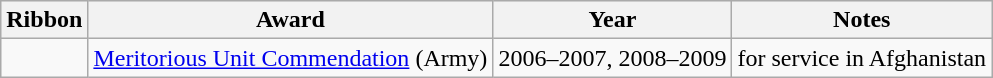<table class="wikitable" align="left">
<tr bgcolor="#efefef">
<th>Ribbon</th>
<th>Award</th>
<th>Year</th>
<th>Notes</th>
</tr>
<tr>
<td></td>
<td><a href='#'>Meritorious Unit Commendation</a> (Army)</td>
<td>2006–2007, 2008–2009</td>
<td>for service in Afghanistan</td>
</tr>
</table>
